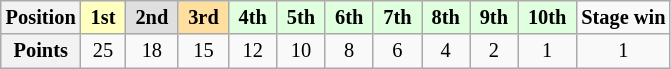<table class="wikitable" style="font-size:85%; text-align:center">
<tr>
<th>Position</th>
<td style="background:#ffffbf;"> <strong>1st</strong> </td>
<td style="background:#dfdfdf;"> <strong>2nd</strong> </td>
<td style="background:#ffdf9f;"> <strong>3rd</strong> </td>
<td style="background:#dfffdf;"> <strong>4th</strong> </td>
<td style="background:#dfffdf;"> <strong>5th</strong> </td>
<td style="background:#dfffdf;"> <strong>6th</strong> </td>
<td style="background:#dfffdf;"> <strong>7th</strong> </td>
<td style="background:#dfffdf;"> <strong>8th</strong> </td>
<td style="background:#dfffdf;"> <strong>9th</strong> </td>
<td style="background:#dfffdf;"> <strong>10th</strong> </td>
<td><strong>Stage win</strong></td>
</tr>
<tr>
<th>Points</th>
<td>25</td>
<td>18</td>
<td>15</td>
<td>12</td>
<td>10</td>
<td>8</td>
<td>6</td>
<td>4</td>
<td>2</td>
<td>1</td>
<td>1</td>
</tr>
</table>
